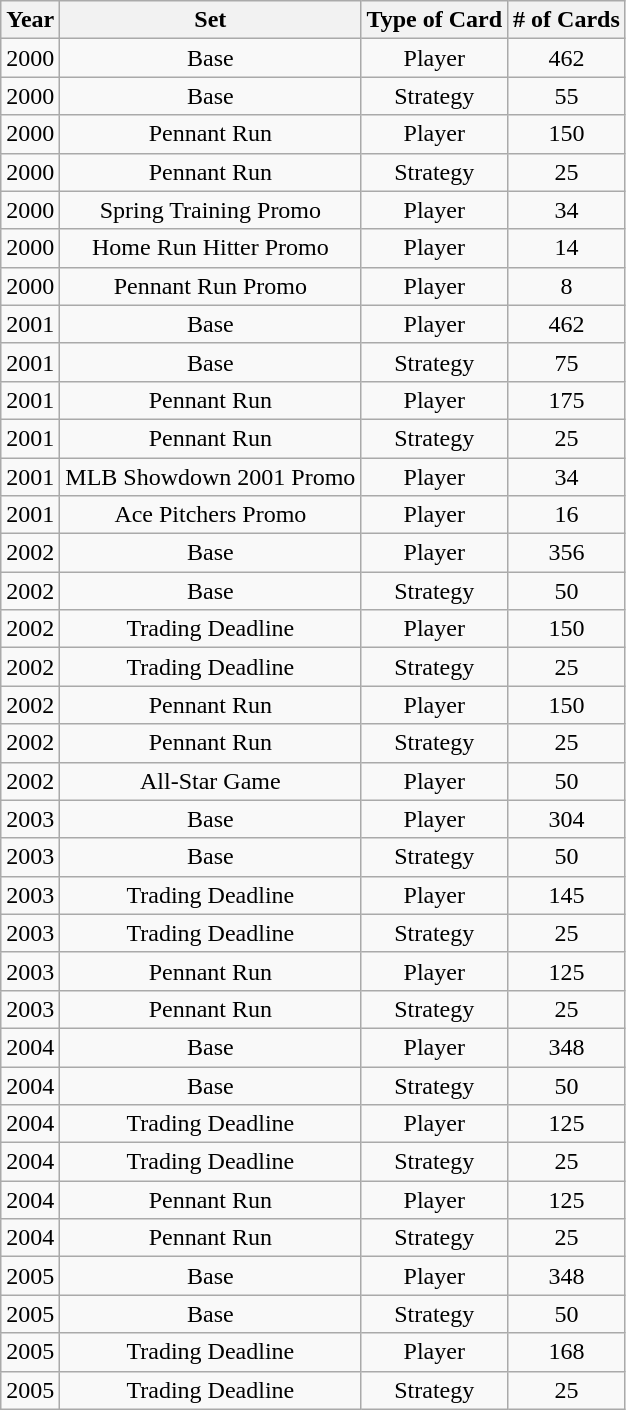<table class="wikitable sortable sortable" style="text-align:center">
<tr>
<th>Year</th>
<th>Set</th>
<th>Type of Card</th>
<th># of Cards</th>
</tr>
<tr>
<td>2000</td>
<td>Base</td>
<td>Player</td>
<td>462</td>
</tr>
<tr>
<td>2000</td>
<td>Base</td>
<td>Strategy</td>
<td>55</td>
</tr>
<tr>
<td>2000</td>
<td>Pennant Run</td>
<td>Player</td>
<td>150</td>
</tr>
<tr>
<td>2000</td>
<td>Pennant Run</td>
<td>Strategy</td>
<td>25</td>
</tr>
<tr>
<td>2000</td>
<td>Spring Training Promo</td>
<td>Player</td>
<td>34</td>
</tr>
<tr>
<td>2000</td>
<td>Home Run Hitter Promo</td>
<td>Player</td>
<td>14</td>
</tr>
<tr>
<td>2000</td>
<td>Pennant Run Promo</td>
<td>Player</td>
<td>8</td>
</tr>
<tr>
<td>2001</td>
<td>Base</td>
<td>Player</td>
<td>462</td>
</tr>
<tr>
<td>2001</td>
<td>Base</td>
<td>Strategy</td>
<td>75</td>
</tr>
<tr>
<td>2001</td>
<td>Pennant Run</td>
<td>Player</td>
<td>175</td>
</tr>
<tr>
<td>2001</td>
<td>Pennant Run</td>
<td>Strategy</td>
<td>25</td>
</tr>
<tr>
<td>2001</td>
<td>MLB Showdown 2001 Promo</td>
<td>Player</td>
<td>34</td>
</tr>
<tr>
<td>2001</td>
<td>Ace Pitchers Promo</td>
<td>Player</td>
<td>16</td>
</tr>
<tr>
<td>2002</td>
<td>Base</td>
<td>Player</td>
<td>356</td>
</tr>
<tr>
<td>2002</td>
<td>Base</td>
<td>Strategy</td>
<td>50</td>
</tr>
<tr>
<td>2002</td>
<td>Trading Deadline</td>
<td>Player</td>
<td>150</td>
</tr>
<tr>
<td>2002</td>
<td>Trading Deadline</td>
<td>Strategy</td>
<td>25</td>
</tr>
<tr>
<td>2002</td>
<td>Pennant Run</td>
<td>Player</td>
<td>150</td>
</tr>
<tr>
<td>2002</td>
<td>Pennant Run</td>
<td>Strategy</td>
<td>25</td>
</tr>
<tr>
<td>2002</td>
<td>All-Star Game</td>
<td>Player</td>
<td>50</td>
</tr>
<tr>
<td>2003</td>
<td>Base</td>
<td>Player</td>
<td>304</td>
</tr>
<tr>
<td>2003</td>
<td>Base</td>
<td>Strategy</td>
<td>50</td>
</tr>
<tr>
<td>2003</td>
<td>Trading Deadline</td>
<td>Player</td>
<td>145</td>
</tr>
<tr>
<td>2003</td>
<td>Trading Deadline</td>
<td>Strategy</td>
<td>25</td>
</tr>
<tr>
<td>2003</td>
<td>Pennant Run</td>
<td>Player</td>
<td>125</td>
</tr>
<tr>
<td>2003</td>
<td>Pennant Run</td>
<td>Strategy</td>
<td>25</td>
</tr>
<tr>
<td>2004</td>
<td>Base</td>
<td>Player</td>
<td>348</td>
</tr>
<tr>
<td>2004</td>
<td>Base</td>
<td>Strategy</td>
<td>50</td>
</tr>
<tr>
<td>2004</td>
<td>Trading Deadline</td>
<td>Player</td>
<td>125</td>
</tr>
<tr>
<td>2004</td>
<td>Trading Deadline</td>
<td>Strategy</td>
<td>25</td>
</tr>
<tr>
<td>2004</td>
<td>Pennant Run</td>
<td>Player</td>
<td>125</td>
</tr>
<tr>
<td>2004</td>
<td>Pennant Run</td>
<td>Strategy</td>
<td>25</td>
</tr>
<tr>
<td>2005</td>
<td>Base</td>
<td>Player</td>
<td>348</td>
</tr>
<tr>
<td>2005</td>
<td>Base</td>
<td>Strategy</td>
<td>50</td>
</tr>
<tr>
<td>2005</td>
<td>Trading Deadline</td>
<td>Player</td>
<td>168</td>
</tr>
<tr>
<td>2005</td>
<td>Trading Deadline</td>
<td>Strategy</td>
<td>25</td>
</tr>
</table>
